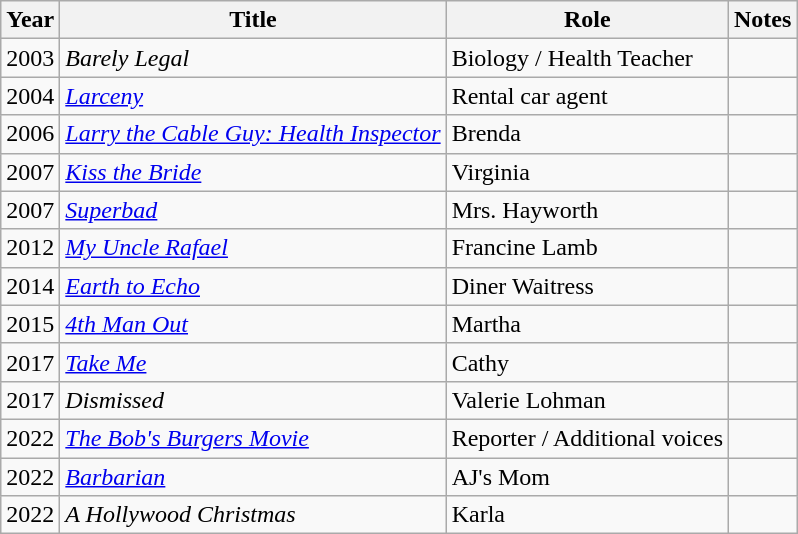<table class="wikitable sortable">
<tr>
<th>Year</th>
<th>Title</th>
<th>Role</th>
<th>Notes</th>
</tr>
<tr>
<td>2003</td>
<td><em>Barely Legal</em></td>
<td>Biology / Health Teacher</td>
<td></td>
</tr>
<tr>
<td>2004</td>
<td><em><a href='#'>Larceny</a></em></td>
<td>Rental car agent</td>
<td></td>
</tr>
<tr>
<td>2006</td>
<td><em><a href='#'>Larry the Cable Guy: Health Inspector</a></em></td>
<td>Brenda</td>
<td></td>
</tr>
<tr>
<td>2007</td>
<td><em><a href='#'>Kiss the Bride</a></em></td>
<td>Virginia</td>
<td></td>
</tr>
<tr>
<td>2007</td>
<td><em><a href='#'>Superbad</a></em></td>
<td>Mrs. Hayworth</td>
<td></td>
</tr>
<tr>
<td>2012</td>
<td><em><a href='#'>My Uncle Rafael</a></em></td>
<td>Francine Lamb</td>
<td></td>
</tr>
<tr>
<td>2014</td>
<td><em><a href='#'>Earth to Echo</a></em></td>
<td>Diner Waitress</td>
<td></td>
</tr>
<tr>
<td>2015</td>
<td><em><a href='#'>4th Man Out</a></em></td>
<td>Martha</td>
<td></td>
</tr>
<tr>
<td>2017</td>
<td><em><a href='#'>Take Me</a></em></td>
<td>Cathy</td>
<td></td>
</tr>
<tr>
<td>2017</td>
<td><em>Dismissed</em></td>
<td>Valerie Lohman</td>
<td></td>
</tr>
<tr>
<td>2022</td>
<td><em><a href='#'>The Bob's Burgers Movie</a></em></td>
<td>Reporter / Additional voices</td>
<td></td>
</tr>
<tr>
<td>2022</td>
<td><em><a href='#'>Barbarian</a></em></td>
<td>AJ's Mom</td>
<td></td>
</tr>
<tr>
<td>2022</td>
<td><em>A Hollywood Christmas</em></td>
<td>Karla</td>
<td></td>
</tr>
</table>
